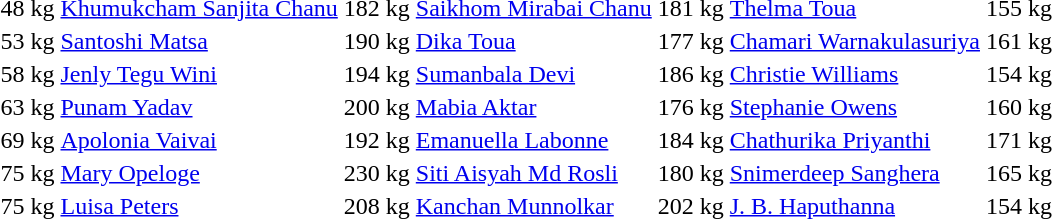<table>
<tr>
<td>48 kg</td>
<td><a href='#'>Khumukcham Sanjita Chanu</a><br></td>
<td>182 kg</td>
<td><a href='#'>Saikhom Mirabai Chanu</a><br></td>
<td>181 kg</td>
<td><a href='#'>Thelma Toua</a><br></td>
<td>155 kg</td>
</tr>
<tr>
<td>53 kg</td>
<td><a href='#'>Santoshi Matsa</a><br></td>
<td>190 kg</td>
<td><a href='#'>Dika Toua</a><br></td>
<td>177 kg</td>
<td><a href='#'>Chamari Warnakulasuriya</a><br></td>
<td>161 kg</td>
</tr>
<tr>
<td>58 kg</td>
<td><a href='#'>Jenly Tegu Wini</a><br></td>
<td>194 kg</td>
<td><a href='#'>Sumanbala Devi</a><br></td>
<td>186 kg</td>
<td><a href='#'>Christie Williams</a><br></td>
<td>154 kg</td>
</tr>
<tr>
<td>63 kg</td>
<td><a href='#'>Punam Yadav</a><br></td>
<td>200 kg</td>
<td><a href='#'>Mabia Aktar</a><br></td>
<td>176 kg</td>
<td><a href='#'>Stephanie Owens</a><br></td>
<td>160 kg</td>
</tr>
<tr>
<td>69 kg</td>
<td><a href='#'>Apolonia Vaivai</a><br></td>
<td>192 kg</td>
<td><a href='#'>Emanuella Labonne</a><br></td>
<td>184 kg</td>
<td><a href='#'>Chathurika Priyanthi</a><br></td>
<td>171 kg</td>
</tr>
<tr>
<td>75 kg</td>
<td><a href='#'>Mary Opeloge</a><br></td>
<td>230 kg</td>
<td><a href='#'>Siti Aisyah Md Rosli</a><br></td>
<td>180 kg</td>
<td><a href='#'>Snimerdeep Sanghera</a><br></td>
<td>165 kg</td>
</tr>
<tr>
<td>75 kg</td>
<td><a href='#'>Luisa Peters</a><br></td>
<td>208 kg</td>
<td><a href='#'>Kanchan Munnolkar</a><br></td>
<td>202 kg</td>
<td><a href='#'>J. B. Haputhanna</a><br></td>
<td>154 kg</td>
</tr>
</table>
